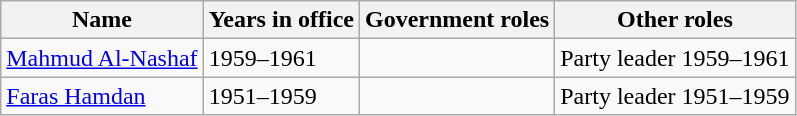<table class=wikitable style=text-align:left>
<tr>
<th>Name</th>
<th>Years in office</th>
<th>Government roles</th>
<th>Other roles</th>
</tr>
<tr>
<td><a href='#'>Mahmud Al-Nashaf</a></td>
<td>1959–1961</td>
<td></td>
<td>Party leader 1959–1961</td>
</tr>
<tr>
<td><a href='#'>Faras Hamdan</a></td>
<td>1951–1959</td>
<td></td>
<td>Party leader 1951–1959</td>
</tr>
</table>
